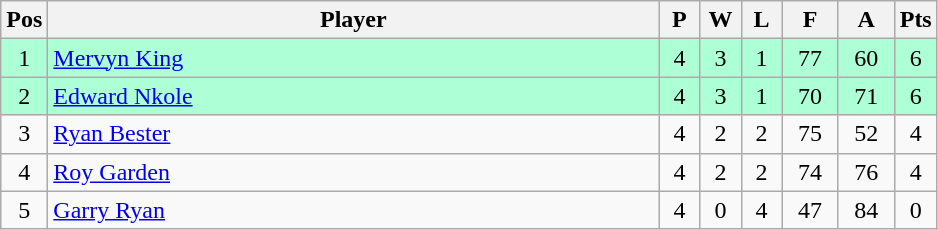<table class="wikitable" style="font-size: 100%">
<tr>
<th width=20>Pos</th>
<th width=400>Player</th>
<th width=20>P</th>
<th width=20>W</th>
<th width=20>L</th>
<th width=30>F</th>
<th width=30>A</th>
<th width=20>Pts</th>
</tr>
<tr align=center style="background: #ADFFD6;">
<td>1</td>
<td align="left"> <a href='#'>Mervyn King</a></td>
<td>4</td>
<td>3</td>
<td>1</td>
<td>77</td>
<td>60</td>
<td>6</td>
</tr>
<tr align=center style="background: #ADFFD6;">
<td>2</td>
<td align="left"> <a href='#'>Edward Nkole</a></td>
<td>4</td>
<td>3</td>
<td>1</td>
<td>70</td>
<td>71</td>
<td>6</td>
</tr>
<tr align=center>
<td>3</td>
<td align="left"> <a href='#'>Ryan Bester</a></td>
<td>4</td>
<td>2</td>
<td>2</td>
<td>75</td>
<td>52</td>
<td>4</td>
</tr>
<tr align=center>
<td>4</td>
<td align="left"> <a href='#'>Roy Garden</a></td>
<td>4</td>
<td>2</td>
<td>2</td>
<td>74</td>
<td>76</td>
<td>4</td>
</tr>
<tr align=center>
<td>5</td>
<td align="left"> <a href='#'>Garry Ryan</a></td>
<td>4</td>
<td>0</td>
<td>4</td>
<td>47</td>
<td>84</td>
<td>0</td>
</tr>
</table>
